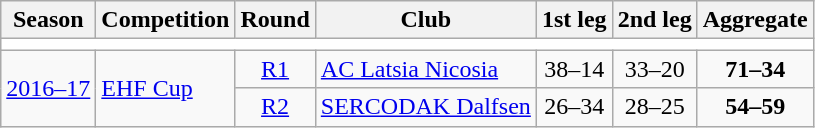<table class="wikitable">
<tr>
<th>Season</th>
<th>Competition</th>
<th>Round</th>
<th>Club</th>
<th>1st leg</th>
<th>2nd leg</th>
<th>Aggregate</th>
</tr>
<tr>
<td colspan="7" bgcolor=white></td>
</tr>
<tr>
<td rowspan="2"><a href='#'>2016–17</a></td>
<td rowspan="2"><a href='#'>EHF Cup</a></td>
<td style="text-align:center;"><a href='#'>R1</a></td>
<td> <a href='#'>AC Latsia Nicosia</a></td>
<td style="text-align:center;">38–14</td>
<td style="text-align:center;">33–20</td>
<td style="text-align:center;"><strong>71–34</strong></td>
</tr>
<tr>
<td style="text-align:center;"><a href='#'>R2</a></td>
<td> <a href='#'>SERCODAK Dalfsen</a></td>
<td style="text-align:center;">26–34</td>
<td style="text-align:center;">28–25</td>
<td style="text-align:center;"><strong>54–59</strong></td>
</tr>
</table>
